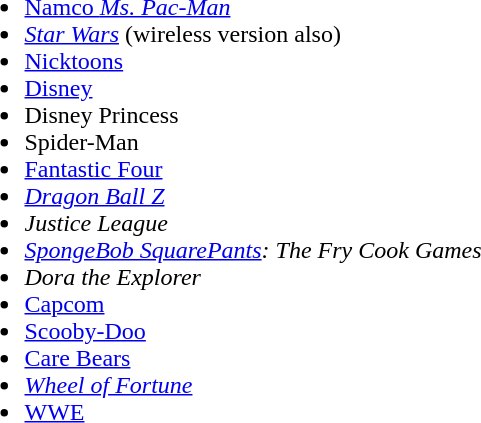<table>
<tr>
<td width=30%><br><ul><li><a href='#'>Namco <em>Ms. Pac-Man</em></a></li><li><em><a href='#'>Star Wars</a></em> (wireless version also)</li><li><a href='#'>Nicktoons</a></li><li><a href='#'>Disney</a></li><li>Disney Princess</li><li>Spider-Man</li><li><a href='#'>Fantastic Four</a></li><li><em><a href='#'>Dragon Ball Z</a></em></li><li><em>Justice League</em></li><li><em><a href='#'>SpongeBob SquarePants</a>: The Fry Cook Games</em></li><li><em>Dora the Explorer</em></li><li><a href='#'>Capcom</a></li><li><a href='#'>Scooby-Doo</a></li><li><a href='#'>Care Bears</a></li><li><a href='#'><em>Wheel of Fortune</em></a></li><li><a href='#'>WWE</a></li></ul></td>
</tr>
</table>
